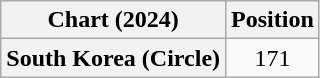<table class="wikitable plainrowheaders" style="text-align:center">
<tr>
<th scope="col">Chart (2024)</th>
<th scope="col">Position</th>
</tr>
<tr>
<th scope="row">South Korea (Circle)</th>
<td>171</td>
</tr>
</table>
